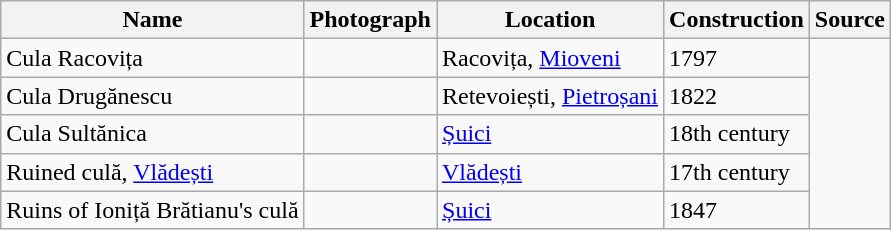<table class="wikitable sortable">
<tr>
<th>Name</th>
<th>Photograph</th>
<th>Location</th>
<th>Construction</th>
<th>Source</th>
</tr>
<tr>
<td>Cula Racovița</td>
<td></td>
<td>Racovița, <a href='#'>Mioveni</a></td>
<td>1797</td>
<td rowspan="5"></td>
</tr>
<tr>
<td>Cula Drugănescu</td>
<td></td>
<td>Retevoiești, <a href='#'>Pietroșani</a></td>
<td>1822</td>
</tr>
<tr>
<td>Cula Sultănica</td>
<td></td>
<td><a href='#'>Șuici</a></td>
<td>18th century</td>
</tr>
<tr>
<td>Ruined culă, <a href='#'>Vlădești</a></td>
<td></td>
<td><a href='#'>Vlădești</a></td>
<td>17th century</td>
</tr>
<tr>
<td>Ruins of Ioniță Brătianu's culă</td>
<td></td>
<td><a href='#'>Șuici</a></td>
<td>1847</td>
</tr>
</table>
